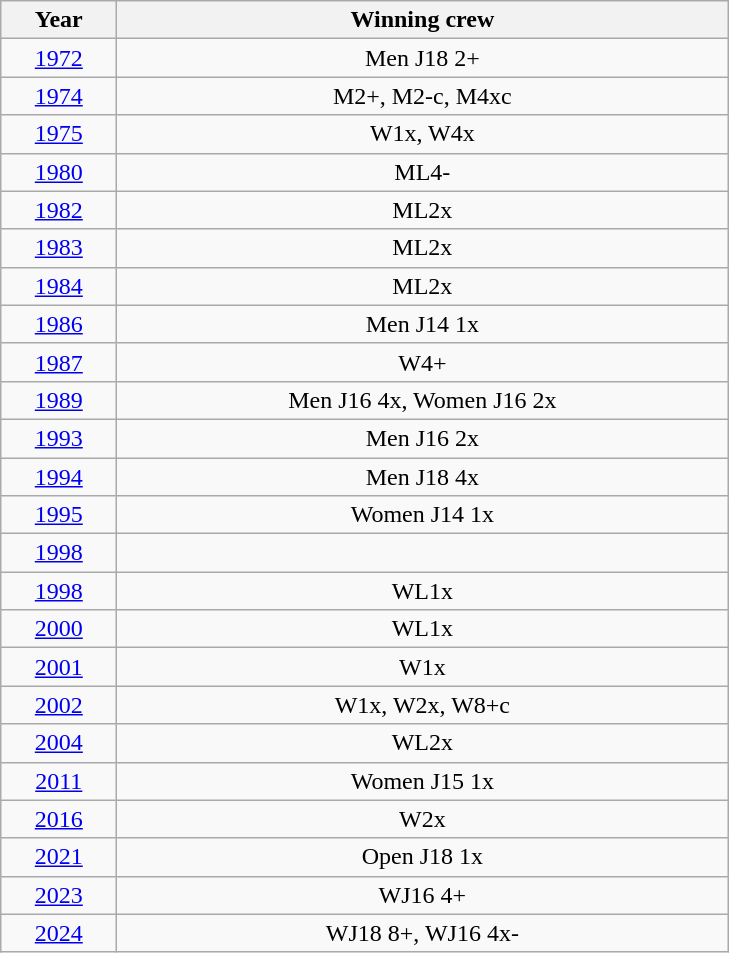<table class="wikitable" style="text-align:center">
<tr>
<th width=70>Year</th>
<th width=400>Winning crew</th>
</tr>
<tr>
<td><a href='#'>1972</a></td>
<td>Men J18 2+</td>
</tr>
<tr>
<td><a href='#'>1974</a></td>
<td>M2+, M2-c, M4xc</td>
</tr>
<tr>
<td><a href='#'>1975</a></td>
<td>W1x, W4x</td>
</tr>
<tr>
<td><a href='#'>1980</a></td>
<td>ML4-</td>
</tr>
<tr>
<td><a href='#'>1982</a></td>
<td>ML2x</td>
</tr>
<tr>
<td><a href='#'>1983</a></td>
<td>ML2x</td>
</tr>
<tr>
<td><a href='#'>1984</a></td>
<td>ML2x</td>
</tr>
<tr>
<td><a href='#'>1986</a></td>
<td>Men J14 1x</td>
</tr>
<tr>
<td><a href='#'>1987</a></td>
<td>W4+</td>
</tr>
<tr>
<td><a href='#'>1989</a></td>
<td>Men J16 4x, Women J16 2x</td>
</tr>
<tr>
<td><a href='#'>1993</a></td>
<td>Men J16 2x</td>
</tr>
<tr>
<td><a href='#'>1994</a></td>
<td>Men J18 4x</td>
</tr>
<tr>
<td><a href='#'>1995</a></td>
<td>Women J14 1x</td>
</tr>
<tr>
<td><a href='#'>1998</a></td>
<td></td>
</tr>
<tr>
<td><a href='#'>1998</a></td>
<td>WL1x</td>
</tr>
<tr>
<td><a href='#'>2000</a></td>
<td>WL1x </td>
</tr>
<tr>
<td><a href='#'>2001</a></td>
<td>W1x</td>
</tr>
<tr>
<td><a href='#'>2002</a></td>
<td>W1x, W2x, W8+c</td>
</tr>
<tr>
<td><a href='#'>2004</a></td>
<td>WL2x</td>
</tr>
<tr>
<td><a href='#'>2011</a></td>
<td>Women J15 1x</td>
</tr>
<tr>
<td><a href='#'>2016</a></td>
<td>W2x</td>
</tr>
<tr>
<td><a href='#'>2021</a></td>
<td>Open J18 1x </td>
</tr>
<tr>
<td><a href='#'>2023</a></td>
<td>WJ16 4+</td>
</tr>
<tr>
<td><a href='#'>2024</a></td>
<td>WJ18 8+, WJ16 4x-</td>
</tr>
</table>
